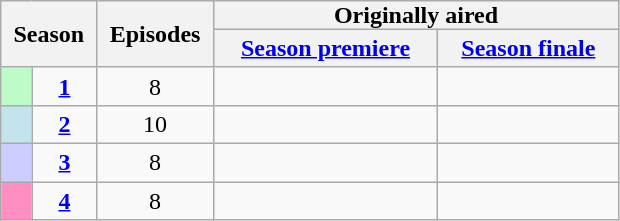<table class="wikitable plainrowheaders"  style="text-align:center;">
<tr>
<th scope="col" style="padding:0 8px;" colspan="2" rowspan="2">Season</th>
<th scope="col" style="padding:0 8px;" rowspan="2">Episodes</th>
<th scope="col" style="padding:0 80px;" colspan="2">Originally aired</th>
</tr>
<tr>
<th scope="col"><a href='#'>Season premiere</a></th>
<th scope="col"><a href='#'>Season finale</a></th>
</tr>
<tr>
<td scope="row" style="background:#BDFCC9;"></td>
<td><strong><a href='#'>1</a></strong></td>
<td>8</td>
<td></td>
<td></td>
</tr>
<tr>
<td scope="row" style="background:#C3E4ED;"></td>
<td><strong><a href='#'>2</a></strong></td>
<td>10</td>
<td></td>
<td></td>
</tr>
<tr>
<td scope="row" style="background:#CCCCFF;"></td>
<td><strong><a href='#'>3</a></strong></td>
<td>8</td>
<td></td>
<td></td>
</tr>
<tr>
<td scope="row" style="background:#ff8fc3"></td>
<td><strong><a href='#'>4</a></strong></td>
<td>8</td>
<td></td>
<td></td>
</tr>
</table>
